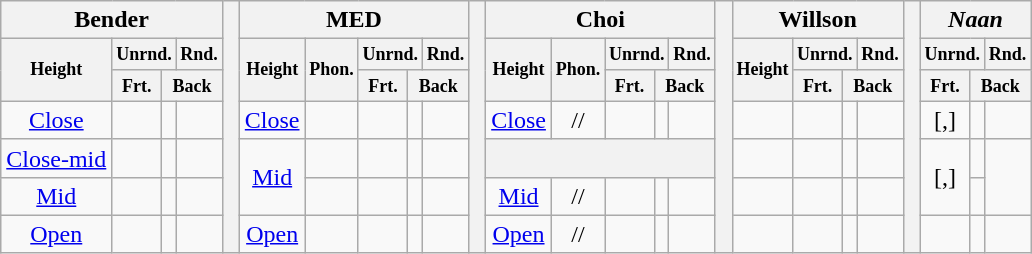<table class="wikitable" style="text-align:center;">
<tr>
<th colspan="4">Bender</th>
<th rowspan="7"> </th>
<th colspan="5">MED</th>
<th rowspan="7"> </th>
<th colspan="5">Choi</th>
<th rowspan="7"> </th>
<th colspan="4">Willson</th>
<th rowspan="7"> </th>
<th colspan="4"><em>Naan</em></th>
</tr>
<tr style="font-size: 75%;">
<th rowspan="2">Height</th>
<th colspan="2">Unrnd.</th>
<th>Rnd.</th>
<th rowspan="2">Height</th>
<th rowspan="2">Phon.</th>
<th colspan="2">Unrnd.</th>
<th>Rnd.</th>
<th rowspan="2">Height</th>
<th rowspan="2">Phon.</th>
<th colspan="2">Unrnd.</th>
<th>Rnd.</th>
<th rowspan="2">Height</th>
<th colspan="2">Unrnd.</th>
<th>Rnd.</th>
<th colspan="2">Unrnd.</th>
<th>Rnd.</th>
</tr>
<tr style="font-size: 75%;">
<th>Frt.</th>
<th colspan="2">Back</th>
<th>Frt.</th>
<th colspan="2">Back</th>
<th>Frt.</th>
<th colspan="2">Back</th>
<th>Frt.</th>
<th colspan="2">Back</th>
<th>Frt.</th>
<th colspan="2">Back</th>
</tr>
<tr>
<td><a href='#'>Close</a></td>
<td></td>
<td></td>
<td></td>
<td><a href='#'>Close</a></td>
<td></td>
<td></td>
<td></td>
<td></td>
<td><a href='#'>Close</a></td>
<td>//</td>
<td></td>
<td></td>
<td></td>
<td></td>
<td></td>
<td></td>
<td></td>
<td>[,]</td>
<td></td>
<td></td>
</tr>
<tr>
<td><a href='#'>Close-mid</a></td>
<td></td>
<td></td>
<td></td>
<td rowspan="2"><a href='#'>Mid</a></td>
<td></td>
<td></td>
<td></td>
<td></td>
<th colspan="5"> </th>
<td></td>
<td></td>
<td></td>
<td></td>
<td rowspan="2">[,]</td>
<td></td>
<td rowspan="2"></td>
</tr>
<tr>
<td><a href='#'>Mid</a></td>
<td></td>
<td></td>
<td></td>
<td></td>
<td></td>
<td></td>
<td></td>
<td><a href='#'>Mid</a></td>
<td>//</td>
<td></td>
<td></td>
<td></td>
<td></td>
<td></td>
<td></td>
<td></td>
<td></td>
</tr>
<tr>
<td><a href='#'>Open</a></td>
<td></td>
<td></td>
<td></td>
<td><a href='#'>Open</a></td>
<td></td>
<td></td>
<td></td>
<td></td>
<td><a href='#'>Open</a></td>
<td>//</td>
<td></td>
<td></td>
<td></td>
<td></td>
<td></td>
<td></td>
<td></td>
<td></td>
<td></td>
<td></td>
</tr>
</table>
